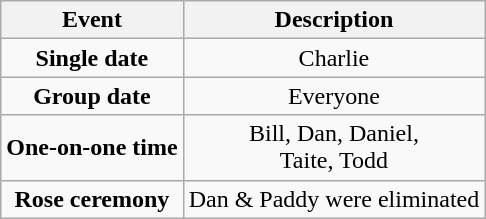<table class="wikitable sortable" style="text-align:center;">
<tr>
<th>Event</th>
<th>Description</th>
</tr>
<tr>
<td><strong>Single date</strong></td>
<td>Charlie</td>
</tr>
<tr>
<td><strong>Group date</strong></td>
<td>Everyone</td>
</tr>
<tr>
<td><strong>One-on-one time</strong></td>
<td>Bill, Dan, Daniel,<br>Taite, Todd</td>
</tr>
<tr>
<td><strong>Rose ceremony</strong></td>
<td>Dan & Paddy were eliminated</td>
</tr>
</table>
